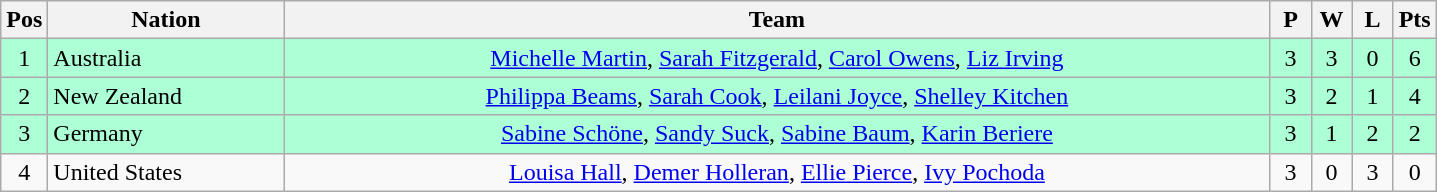<table class="wikitable" style="font-size: 100%">
<tr>
<th width=20>Pos</th>
<th width=150>Nation</th>
<th width=650>Team</th>
<th width=20>P</th>
<th width=20>W</th>
<th width=20>L</th>
<th width=20>Pts</th>
</tr>
<tr align=center style="background: #ADFFD6;">
<td>1</td>
<td align="left"> Australia</td>
<td><a href='#'>Michelle Martin</a>, <a href='#'>Sarah Fitzgerald</a>, <a href='#'>Carol Owens</a>, <a href='#'>Liz Irving</a></td>
<td>3</td>
<td>3</td>
<td>0</td>
<td>6</td>
</tr>
<tr align=center style="background: #ADFFD6;">
<td>2</td>
<td align="left"> New Zealand</td>
<td><a href='#'>Philippa Beams</a>, <a href='#'>Sarah Cook</a>, <a href='#'>Leilani Joyce</a>, <a href='#'>Shelley Kitchen</a></td>
<td>3</td>
<td>2</td>
<td>1</td>
<td>4</td>
</tr>
<tr align=center style="background: #ADFFD6;">
<td>3</td>
<td align="left"> Germany</td>
<td><a href='#'>Sabine Schöne</a>, <a href='#'>Sandy Suck</a>, <a href='#'>Sabine Baum</a>, <a href='#'>Karin Beriere</a></td>
<td>3</td>
<td>1</td>
<td>2</td>
<td>2</td>
</tr>
<tr align=center>
<td>4</td>
<td align="left"> United States</td>
<td><a href='#'>Louisa Hall</a>, <a href='#'>Demer Holleran</a>, <a href='#'>Ellie Pierce</a>, <a href='#'>Ivy Pochoda</a></td>
<td>3</td>
<td>0</td>
<td>3</td>
<td>0</td>
</tr>
</table>
